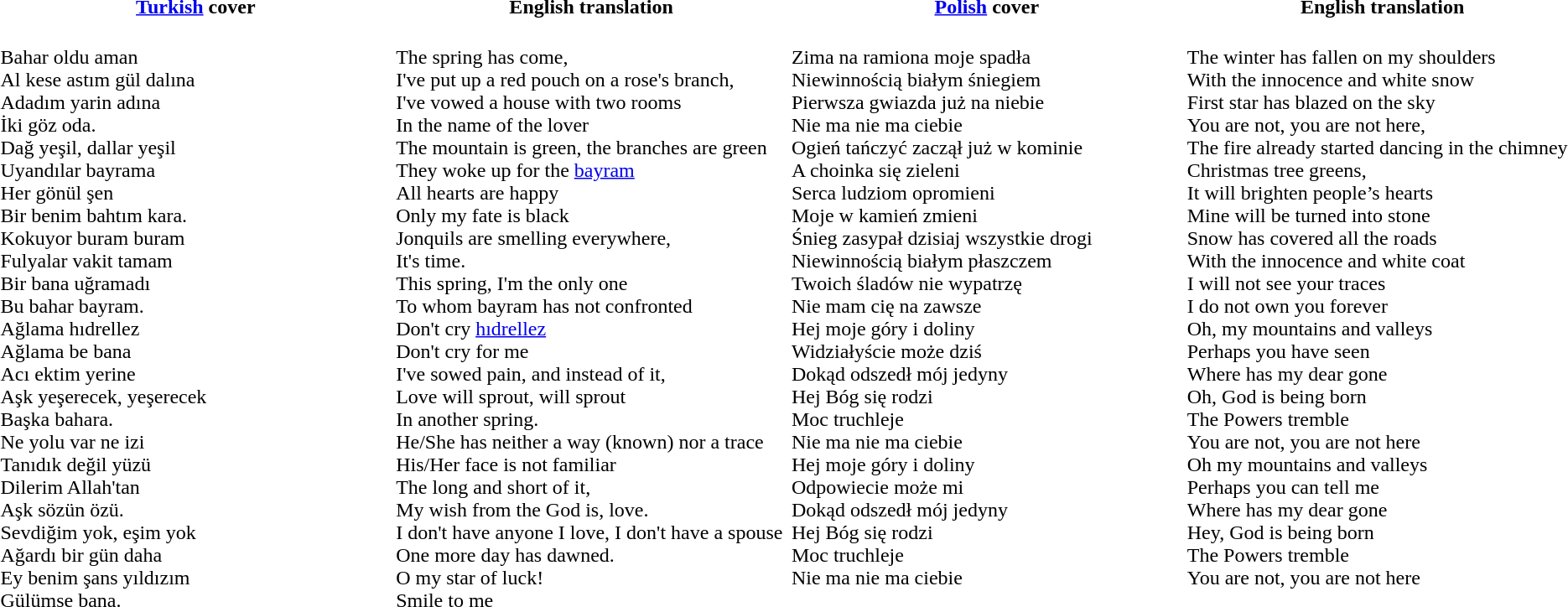<table width="100%">
<tr>
<th><a href='#'>Turkish</a> cover</th>
<th>English translation</th>
<th><a href='#'>Polish</a> cover</th>
<th>English translation</th>
<th></th>
</tr>
<tr>
<td width="25%" valign="top"><br>Bahar oldu aman<br>
Al kese astım gül dalına<br>
Adadım yarin adına<br>
İki göz oda.<br>Dağ yeşil, dallar yeşil<br>
Uyandılar bayrama<br>
Her gönül şen<br>
Bir benim bahtım kara.<br>Kokuyor buram buram<br>
Fulyalar vakit tamam<br>
Bir bana uğramadı<br>
Bu bahar bayram.<br>Ağlama hıdrellez<br>
Ağlama be bana<br>
Acı ektim yerine<br>
Aşk yeşerecek, yeşerecek<br>
Başka bahara.<br>Ne yolu var ne izi<br>
Tanıdık değil yüzü<br>
Dilerim Allah'tan<br>
Aşk sözün özü.<br>Sevdiğim yok, eşim yok<br>
Ağardı bir gün daha <br>
Ey benim şans yıldızım<br>
Gülümse bana.<br></td>
<td width="25%" valign="top"><br>The spring has come, <br>
I've put up a red pouch on a rose's branch, <br>
I've vowed a house with two rooms <br>
In the name of the lover<br>The mountain is green, the branches are green <br>
They woke up for the <a href='#'>bayram</a> <br>
All hearts are happy <br>
Only my fate is black<br>Jonquils are smelling everywhere, <br>
It's time. <br>
This spring, I'm the only one <br>
To whom bayram has not confronted<br>Don't cry <a href='#'>hıdrellez</a> <br>
Don't cry for me <br>
I've sowed pain, and instead of it, <br>
Love will sprout, will sprout <br>
In another spring.<br>He/She has neither a way (known) nor a trace <br>
His/Her face is not familiar <br>
The long and short of it, <br>
My wish from the God is, love.<br>I don't have anyone I love, I don't have a spouse <br>
One more day has dawned. <br>
O my star of luck! <br>
Smile to me <br></td>
<td width="25%" valign="top"><br>Zima na ramiona moje spadła<br>  
Niewinnością białym śniegiem<br> 
Pierwsza gwiazda już na niebie<br> 
Nie ma nie ma ciebie<br>Ogień tańczyć zaczął już w kominie<br> 
A choinka się zieleni<br> 
Serca ludziom opromieni<br> 
Moje w kamień zmieni<br>Śnieg zasypał dzisiaj wszystkie drogi<br> 
Niewinnością białym płaszczem<br> 
Twoich śladów nie wypatrzę<br> 
Nie mam cię na zawsze<br>Hej moje góry i doliny<br> 
Widziałyście może dziś<br> 
Dokąd odszedł mój jedyny<br> 
Hej Bóg się rodzi<br> 
Moc truchleje<br> 
Nie ma nie ma ciebie<br>Hej moje góry i doliny<br> 
Odpowiecie może mi<br> 
Dokąd odszedł mój jedyny<br> 
Hej Bóg się rodzi<br> 
Moc truchleje<br> 
Nie ma nie ma ciebie</td>
<td width="25%" valign="top"><br>The winter has fallen on my shoulders<br>
With the innocence and white snow<br>
First star has blazed on the sky<br>
You are not, you are not here,<br>The fire already started dancing in the chimney<br>
Christmas tree greens,<br>
It will brighten people’s hearts<br>
Mine will be turned into stone<br>Snow has covered all the roads<br>
With the innocence and white coat<br> 
I will not see your traces<br>
I do not own you forever<br>Oh, my mountains and valleys<br> 
Perhaps you have seen<br>
Where has my dear gone<br>
Oh, God is being born<br>
The Powers tremble<br>
You are not, you are not here<br>Oh my mountains and valleys<br> 
Perhaps you can tell me<br>
Where has my dear gone<br>
Hey, God is being born<br>
The Powers tremble<br>
You are not, you are not here</td>
</tr>
</table>
